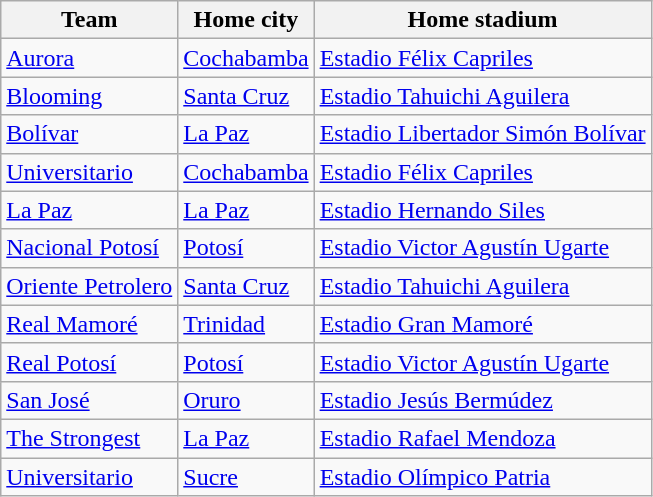<table class="wikitable">
<tr>
<th>Team</th>
<th>Home city</th>
<th>Home stadium</th>
</tr>
<tr>
<td><a href='#'>Aurora</a></td>
<td><a href='#'>Cochabamba</a></td>
<td><a href='#'>Estadio Félix Capriles</a></td>
</tr>
<tr>
<td><a href='#'>Blooming</a></td>
<td><a href='#'>Santa Cruz</a></td>
<td><a href='#'>Estadio Tahuichi Aguilera</a></td>
</tr>
<tr>
<td><a href='#'>Bolívar</a></td>
<td><a href='#'>La Paz</a></td>
<td><a href='#'>Estadio Libertador Simón Bolívar</a></td>
</tr>
<tr>
<td><a href='#'>Universitario</a></td>
<td><a href='#'>Cochabamba</a></td>
<td><a href='#'>Estadio Félix Capriles</a></td>
</tr>
<tr>
<td><a href='#'>La Paz</a></td>
<td><a href='#'>La Paz</a></td>
<td><a href='#'>Estadio Hernando Siles</a></td>
</tr>
<tr>
<td><a href='#'>Nacional Potosí</a></td>
<td><a href='#'>Potosí</a></td>
<td><a href='#'>Estadio Victor Agustín Ugarte</a></td>
</tr>
<tr>
<td><a href='#'>Oriente Petrolero</a></td>
<td><a href='#'>Santa Cruz</a></td>
<td><a href='#'>Estadio Tahuichi Aguilera</a></td>
</tr>
<tr>
<td><a href='#'>Real Mamoré</a></td>
<td><a href='#'>Trinidad</a></td>
<td><a href='#'>Estadio Gran Mamoré</a></td>
</tr>
<tr>
<td><a href='#'>Real Potosí</a></td>
<td><a href='#'>Potosí</a></td>
<td><a href='#'>Estadio Victor Agustín Ugarte</a></td>
</tr>
<tr>
<td><a href='#'>San José</a></td>
<td><a href='#'>Oruro</a></td>
<td><a href='#'>Estadio Jesús Bermúdez</a></td>
</tr>
<tr>
<td><a href='#'>The Strongest</a></td>
<td><a href='#'>La Paz</a></td>
<td><a href='#'>Estadio Rafael Mendoza</a></td>
</tr>
<tr>
<td><a href='#'>Universitario</a></td>
<td><a href='#'>Sucre</a></td>
<td><a href='#'>Estadio Olímpico Patria</a></td>
</tr>
</table>
